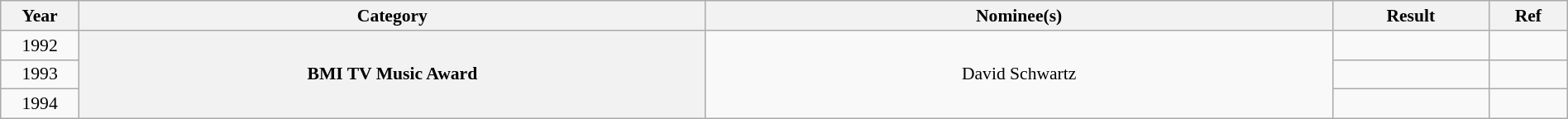<table class="wikitable plainrowheaders" style="font-size: 90%; text-align:center" width=100%>
<tr>
<th scope="col" width="5%">Year</th>
<th scope="col" width="40%">Category</th>
<th scope="col" width="40%">Nominee(s)</th>
<th scope="col" width="10%">Result</th>
<th scope="col" width="5%">Ref</th>
</tr>
<tr>
<td>1992</td>
<th scope="row" style="text-align:center" rowspan="3">BMI TV Music Award</th>
<td rowspan="3">David Schwartz</td>
<td></td>
<td></td>
</tr>
<tr>
<td>1993</td>
<td></td>
<td></td>
</tr>
<tr>
<td>1994</td>
<td></td>
<td></td>
</tr>
</table>
